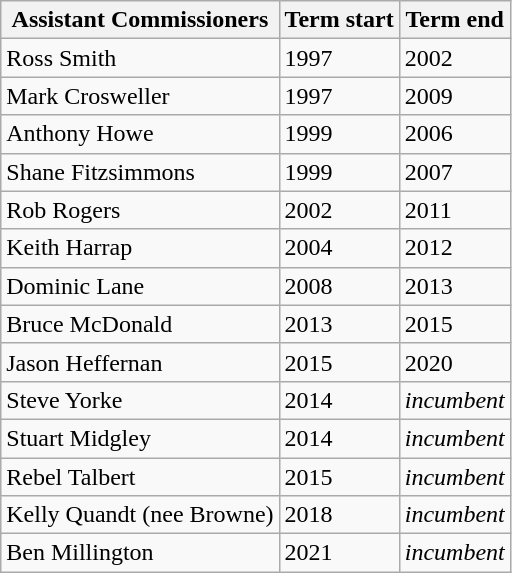<table class="wikitable sortable">
<tr>
<th scope="col">Assistant Commissioners</th>
<th scope="col">Term start</th>
<th scope="col">Term end</th>
</tr>
<tr>
<td>Ross Smith</td>
<td>1997</td>
<td>2002</td>
</tr>
<tr>
<td>Mark Crosweller </td>
<td>1997</td>
<td>2009</td>
</tr>
<tr>
<td>Anthony Howe </td>
<td>1999</td>
<td>2006</td>
</tr>
<tr>
<td>Shane Fitzsimmons </td>
<td>1999</td>
<td>2007</td>
</tr>
<tr>
<td>Rob Rogers </td>
<td>2002</td>
<td>2011</td>
</tr>
<tr>
<td>Keith Harrap </td>
<td>2004</td>
<td>2012</td>
</tr>
<tr>
<td>Dominic Lane </td>
<td>2008</td>
<td>2013</td>
</tr>
<tr>
<td>Bruce McDonald </td>
<td>2013</td>
<td>2015</td>
</tr>
<tr>
<td>Jason Heffernan</td>
<td>2015</td>
<td>2020</td>
</tr>
<tr>
<td>Steve Yorke </td>
<td>2014</td>
<td><em>incumbent</em></td>
</tr>
<tr>
<td>Stuart Midgley </td>
<td>2014</td>
<td><em>incumbent</em></td>
</tr>
<tr>
<td>Rebel Talbert</td>
<td>2015</td>
<td><em>incumbent</em></td>
</tr>
<tr>
<td>Kelly Quandt (nee Browne) </td>
<td>2018</td>
<td><em>incumbent</em></td>
</tr>
<tr>
<td>Ben Millington</td>
<td>2021</td>
<td><em>incumbent</em></td>
</tr>
</table>
